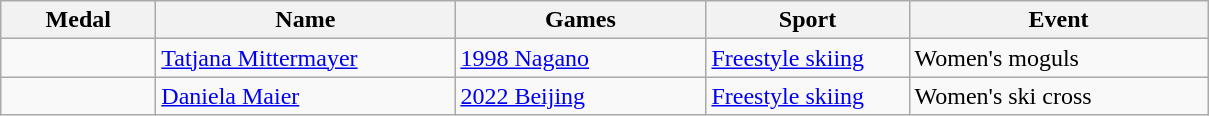<table class="wikitable sortable">
<tr>
<th style="width:6em">Medal</th>
<th style="width:12em">Name</th>
<th style="width:10em">Games</th>
<th style="width:8em">Sport</th>
<th style="width:12em">Event</th>
</tr>
<tr>
<td></td>
<td><a href='#'>Tatjana Mittermayer</a></td>
<td> <a href='#'>1998 Nagano</a></td>
<td> <a href='#'>Freestyle skiing</a></td>
<td>Women's moguls</td>
</tr>
<tr>
<td></td>
<td><a href='#'>Daniela Maier</a></td>
<td> <a href='#'>2022 Beijing</a></td>
<td> <a href='#'>Freestyle skiing</a></td>
<td>Women's ski cross</td>
</tr>
</table>
